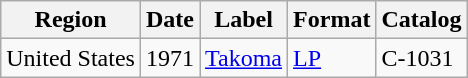<table class="wikitable">
<tr>
<th>Region</th>
<th>Date</th>
<th>Label</th>
<th>Format</th>
<th>Catalog</th>
</tr>
<tr>
<td>United States</td>
<td>1971</td>
<td><a href='#'>Takoma</a></td>
<td><a href='#'>LP</a></td>
<td>C-1031</td>
</tr>
</table>
